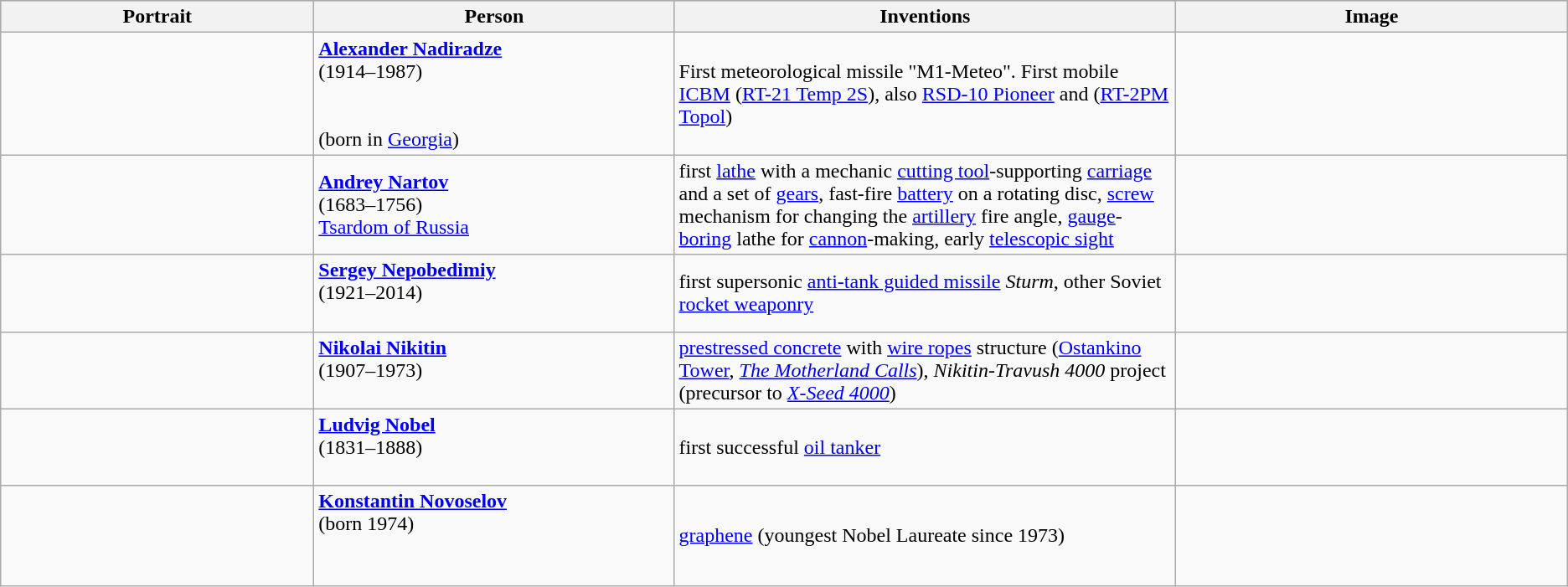<table class="wikitable">
<tr style="background:#ccc;">
<th width=20%>Portrait</th>
<th width=23%>Person</th>
<th width=32%>Inventions</th>
<th width=25%>Image</th>
</tr>
<tr>
<td align=center></td>
<td><strong><a href='#'>Alexander Nadiradze</a></strong><br>(1914–1987)<br><br><br>(born in <a href='#'>Georgia</a>)</td>
<td>First meteorological missile "M1-Meteo". First mobile <a href='#'>ICBM</a> (<a href='#'>RT-21 Temp 2S</a>), also <a href='#'>RSD-10 Pioneer</a> and (<a href='#'>RT-2PM Topol</a>)</td>
<td align=center></td>
</tr>
<tr>
<td align=center></td>
<td><strong><a href='#'>Andrey Nartov</a></strong><br> (1683–1756)<br> <a href='#'>Tsardom of Russia</a> <br></td>
<td>first <a href='#'>lathe</a> with a mechanic <a href='#'>cutting tool</a>-supporting <a href='#'>carriage</a> and a set of <a href='#'>gears</a>, fast-fire <a href='#'>battery</a> on a rotating disc, <a href='#'>screw</a> mechanism for changing the <a href='#'>artillery</a> fire angle, <a href='#'>gauge</a>-<a href='#'>boring</a> lathe for <a href='#'>cannon</a>-making, early <a href='#'>telescopic sight</a></td>
<td align=center></td>
</tr>
<tr>
<td align=center></td>
<td><strong><a href='#'>Sergey Nepobedimiy</a></strong><br> (1921–2014)<br> <br></td>
<td>first supersonic <a href='#'>anti-tank guided missile</a> <em>Sturm</em>, other Soviet <a href='#'>rocket weaponry</a></td>
<td align=center></td>
</tr>
<tr>
<td align=center></td>
<td><strong><a href='#'>Nikolai Nikitin</a></strong><br> (1907–1973)<br> <br></td>
<td><a href='#'>prestressed concrete</a> with <a href='#'>wire ropes</a> structure (<a href='#'>Ostankino Tower</a>, <em><a href='#'>The Motherland Calls</a></em>), <em>Nikitin-Travush 4000</em> project (precursor to <em><a href='#'>X-Seed 4000</a></em>)</td>
<td align=center></td>
</tr>
<tr>
<td align=center></td>
<td><strong><a href='#'>Ludvig Nobel</a></strong><br> (1831–1888)<br> <br></td>
<td>first successful <a href='#'>oil tanker</a></td>
<td align=center></td>
</tr>
<tr>
<td align=center></td>
<td><strong><a href='#'>Konstantin Novoselov</a></strong><br> (born 1974)<br><br><br></td>
<td><a href='#'>graphene</a> (youngest Nobel Laureate since 1973)</td>
<td align=center></td>
</tr>
</table>
